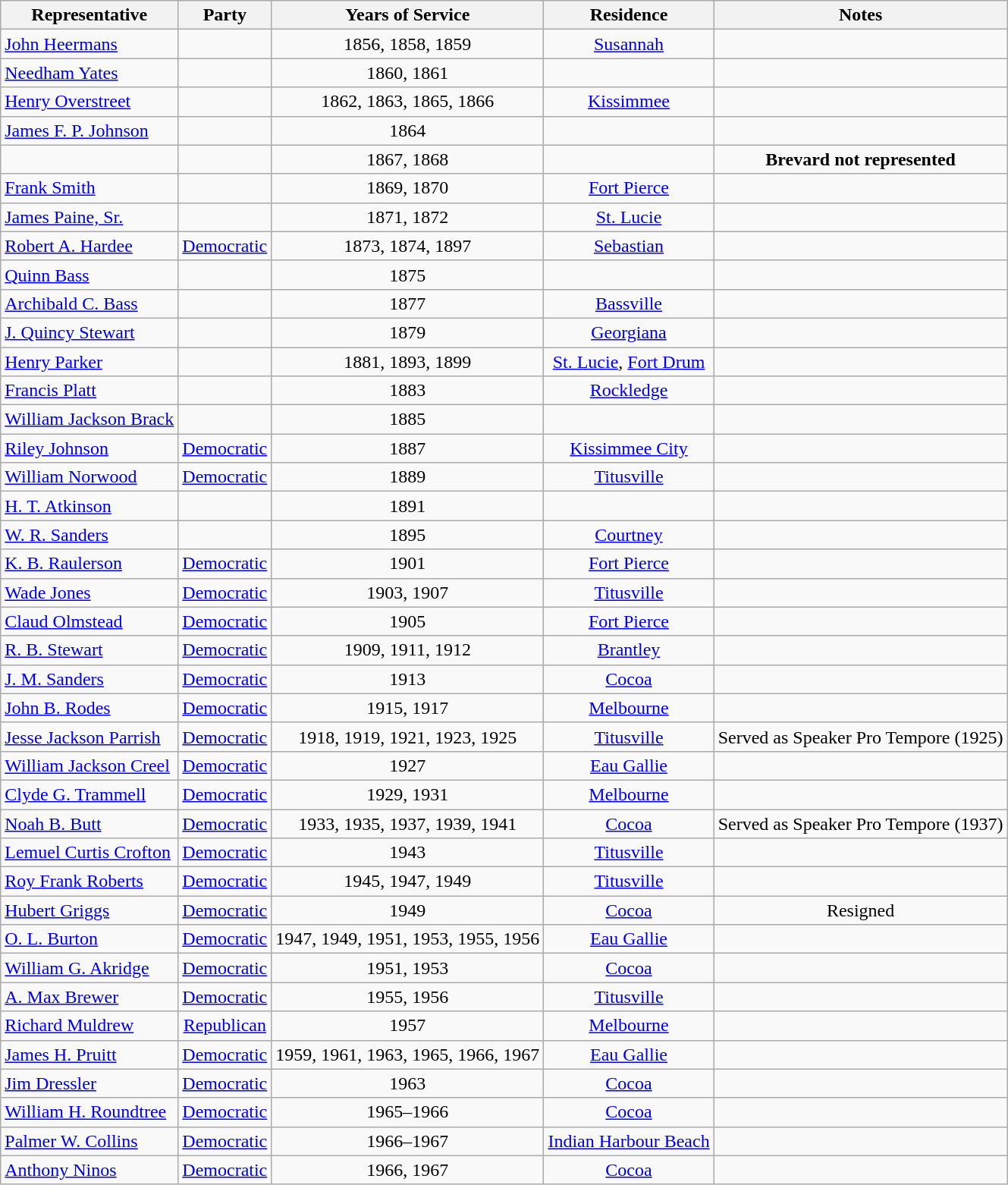<table class=wikitable style="text-align:center">
<tr>
<th>Representative</th>
<th>Party</th>
<th>Years of Service</th>
<th>Residence</th>
<th>Notes</th>
</tr>
<tr>
<td align=left nowrap><a href='#'>John Heermans</a><br></td>
<td></td>
<td>1856, 1858, 1859</td>
<td><a href='#'>Susannah</a></td>
<td></td>
</tr>
<tr>
<td align=left nowrap><a href='#'>Needham Yates</a></td>
<td></td>
<td>1860, 1861</td>
<td></td>
<td></td>
</tr>
<tr>
<td align=left nowrap><a href='#'>Henry Overstreet</a></td>
<td></td>
<td>1862, 1863, 1865, 1866</td>
<td><a href='#'>Kissimmee</a></td>
<td></td>
</tr>
<tr>
<td align=left nowrap><a href='#'>James F. P. Johnson</a></td>
<td></td>
<td>1864</td>
<td></td>
<td></td>
</tr>
<tr>
<td align=left nowrap></td>
<td></td>
<td>1867, 1868</td>
<td></td>
<td><strong>Brevard not represented</strong></td>
</tr>
<tr>
<td align=left nowrap><a href='#'>Frank Smith</a></td>
<td></td>
<td>1869, 1870</td>
<td><a href='#'>Fort Pierce</a></td>
<td></td>
</tr>
<tr>
<td align=left nowrap><a href='#'>James Paine, Sr.</a></td>
<td></td>
<td>1871, 1872</td>
<td><a href='#'>St. Lucie</a></td>
<td></td>
</tr>
<tr>
<td align=left nowrap><a href='#'>Robert A. Hardee</a></td>
<td><a href='#'>Democratic</a></td>
<td>1873, 1874, 1897</td>
<td><a href='#'>Sebastian</a></td>
<td></td>
</tr>
<tr>
<td align=left nowrap><a href='#'>Quinn Bass</a></td>
<td></td>
<td>1875</td>
<td></td>
<td></td>
</tr>
<tr>
<td align=left nowrap><a href='#'>Archibald C. Bass</a></td>
<td></td>
<td>1877</td>
<td><a href='#'>Bassville</a></td>
<td></td>
</tr>
<tr>
<td align=left nowrap><a href='#'>J. Quincy Stewart</a></td>
<td></td>
<td>1879</td>
<td><a href='#'>Georgiana</a></td>
<td></td>
</tr>
<tr>
<td align=left nowrap><a href='#'>Henry Parker</a></td>
<td></td>
<td>1881, 1893, 1899</td>
<td><a href='#'>St. Lucie</a>, <a href='#'>Fort Drum</a></td>
<td></td>
</tr>
<tr>
<td align=left nowrap><a href='#'>Francis Platt</a></td>
<td></td>
<td>1883</td>
<td><a href='#'>Rockledge</a></td>
<td></td>
</tr>
<tr>
<td align=left nowrap><a href='#'>William Jackson Brack</a></td>
<td></td>
<td>1885</td>
<td></td>
<td></td>
</tr>
<tr>
<td align=left nowrap><a href='#'>Riley Johnson</a></td>
<td><a href='#'>Democratic</a></td>
<td>1887</td>
<td><a href='#'>Kissimmee City</a></td>
<td></td>
</tr>
<tr>
<td align=left nowrap><a href='#'>William Norwood</a></td>
<td><a href='#'>Democratic</a></td>
<td>1889</td>
<td><a href='#'>Titusville</a></td>
<td></td>
</tr>
<tr>
<td align=left nowrap><a href='#'>H. T. Atkinson</a></td>
<td></td>
<td>1891</td>
<td></td>
</tr>
<tr>
<td align=left nowrap><a href='#'>W. R. Sanders</a></td>
<td></td>
<td>1895</td>
<td><a href='#'>Courtney</a></td>
<td></td>
</tr>
<tr>
<td align=left nowrap><a href='#'>K. B. Raulerson</a></td>
<td><a href='#'>Democratic</a></td>
<td>1901</td>
<td><a href='#'>Fort Pierce</a></td>
<td></td>
</tr>
<tr>
<td align=left nowrap><a href='#'>Wade Jones</a></td>
<td><a href='#'>Democratic</a></td>
<td>1903, 1907</td>
<td><a href='#'>Titusville</a></td>
<td></td>
</tr>
<tr>
<td align=left nowrap><a href='#'>Claud Olmstead</a></td>
<td><a href='#'>Democratic</a></td>
<td>1905</td>
<td><a href='#'>Fort Pierce</a></td>
<td></td>
</tr>
<tr>
<td align=left nowrap><a href='#'>R. B. Stewart</a></td>
<td><a href='#'>Democratic</a></td>
<td>1909, 1911, 1912</td>
<td><a href='#'>Brantley</a></td>
<td></td>
</tr>
<tr>
<td align=left nowrap><a href='#'>J. M. Sanders</a></td>
<td><a href='#'>Democratic</a></td>
<td>1913</td>
<td><a href='#'>Cocoa</a></td>
<td></td>
</tr>
<tr>
<td align=left nowrap><a href='#'>John B. Rodes</a></td>
<td><a href='#'>Democratic</a></td>
<td>1915, 1917</td>
<td><a href='#'>Melbourne</a></td>
<td></td>
</tr>
<tr>
<td align=left nowrap><a href='#'>Jesse Jackson Parrish</a></td>
<td><a href='#'>Democratic</a></td>
<td>1918, 1919, 1921, 1923, 1925</td>
<td><a href='#'>Titusville</a></td>
<td>Served as Speaker Pro Tempore (1925)</td>
</tr>
<tr>
<td align=left nowrap><a href='#'>William Jackson Creel</a></td>
<td><a href='#'>Democratic</a></td>
<td>1927</td>
<td><a href='#'>Eau Gallie</a></td>
<td></td>
</tr>
<tr>
<td align=left nowrap><a href='#'>Clyde G. Trammell</a></td>
<td><a href='#'>Democratic</a></td>
<td>1929, 1931</td>
<td><a href='#'>Melbourne</a></td>
<td></td>
</tr>
<tr>
<td align=left nowrap><a href='#'>Noah B. Butt</a></td>
<td><a href='#'>Democratic</a></td>
<td>1933, 1935, 1937, 1939, 1941</td>
<td><a href='#'>Cocoa</a></td>
<td>Served as Speaker Pro Tempore (1937)</td>
</tr>
<tr>
<td align=left nowrap><a href='#'>Lemuel Curtis Crofton</a></td>
<td><a href='#'>Democratic</a></td>
<td>1943</td>
<td><a href='#'>Titusville</a></td>
<td></td>
</tr>
<tr>
<td align=left nowrap><a href='#'>Roy Frank Roberts</a></td>
<td><a href='#'>Democratic</a></td>
<td>1945, 1947, 1949</td>
<td><a href='#'>Titusville</a></td>
<td></td>
</tr>
<tr>
<td align=left nowrap><a href='#'>Hubert Griggs</a></td>
<td><a href='#'>Democratic</a></td>
<td>1949</td>
<td><a href='#'>Cocoa</a></td>
<td>Resigned</td>
</tr>
<tr>
<td align=left nowrap><a href='#'>O. L. Burton</a></td>
<td><a href='#'>Democratic</a></td>
<td>1947, 1949, 1951, 1953, 1955, 1956</td>
<td><a href='#'>Eau Gallie</a></td>
<td></td>
</tr>
<tr>
<td align=left nowrap><a href='#'>William G. Akridge</a></td>
<td><a href='#'>Democratic</a></td>
<td>1951, 1953</td>
<td><a href='#'>Cocoa</a></td>
<td></td>
</tr>
<tr>
<td align=left nowrap><a href='#'>A. Max Brewer</a></td>
<td><a href='#'>Democratic</a></td>
<td>1955, 1956</td>
<td><a href='#'>Titusville</a></td>
<td></td>
</tr>
<tr>
<td align=left nowrap><a href='#'>Richard Muldrew</a></td>
<td><a href='#'>Republican</a></td>
<td>1957</td>
<td><a href='#'>Melbourne</a></td>
<td></td>
</tr>
<tr>
<td align=left nowrap><a href='#'>James H. Pruitt</a></td>
<td><a href='#'>Democratic</a></td>
<td>1959, 1961, 1963, 1965, 1966, 1967</td>
<td><a href='#'>Eau Gallie</a></td>
<td></td>
</tr>
<tr>
<td align=left nowrap><a href='#'>Jim Dressler</a></td>
<td><a href='#'>Democratic</a></td>
<td>1963</td>
<td><a href='#'>Cocoa</a></td>
<td></td>
</tr>
<tr>
<td align=left nowrap><a href='#'>William H. Roundtree</a></td>
<td><a href='#'>Democratic</a></td>
<td>1965–1966</td>
<td><a href='#'>Cocoa</a></td>
<td></td>
</tr>
<tr>
<td align=left nowrap><a href='#'>Palmer W. Collins</a></td>
<td><a href='#'>Democratic</a></td>
<td>1966–1967</td>
<td><a href='#'>Indian Harbour Beach</a></td>
<td></td>
</tr>
<tr>
<td align=left nowrap><a href='#'>Anthony Ninos</a></td>
<td><a href='#'>Democratic</a></td>
<td>1966, 1967</td>
<td><a href='#'>Cocoa</a></td>
</tr>
</table>
